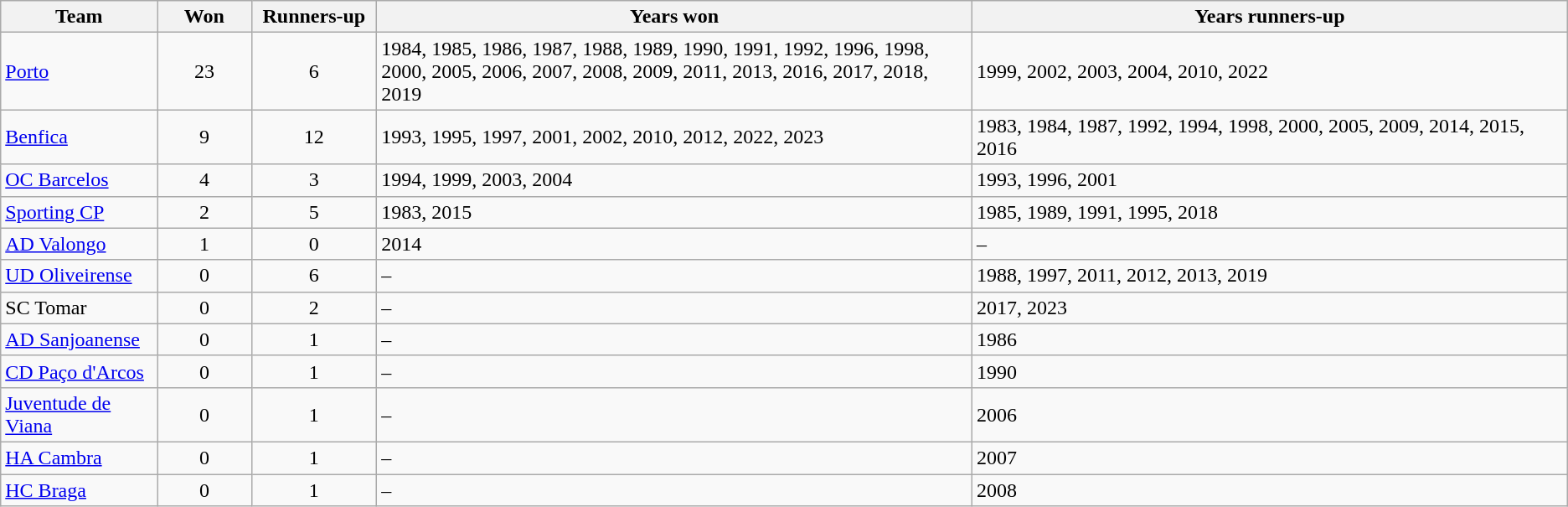<table class="wikitable sortable">
<tr>
<th width=10%>Team</th>
<th width=6%>Won</th>
<th width=8%>Runners-up</th>
<th width=38%>Years won</th>
<th width=38%>Years runners-up</th>
</tr>
<tr>
<td><a href='#'>Porto</a></td>
<td align=center>23</td>
<td align=center>6</td>
<td>1984, 1985, 1986, 1987, 1988, 1989, 1990, 1991, 1992, 1996, 1998, 2000, 2005, 2006, 2007, 2008, 2009, 2011, 2013, 2016, 2017, 2018, 2019</td>
<td>1999, 2002, 2003, 2004, 2010, 2022</td>
</tr>
<tr>
<td><a href='#'>Benfica</a></td>
<td align=center>9</td>
<td align=center>12</td>
<td>1993, 1995, 1997, 2001, 2002, 2010, 2012, 2022, 2023</td>
<td>1983, 1984, 1987, 1992, 1994, 1998, 2000, 2005, 2009, 2014, 2015, 2016</td>
</tr>
<tr>
<td><a href='#'>OC Barcelos</a></td>
<td align=center>4</td>
<td align=center>3</td>
<td>1994, 1999, 2003, 2004</td>
<td>1993, 1996, 2001</td>
</tr>
<tr>
<td><a href='#'>Sporting CP</a></td>
<td align=center>2</td>
<td align=center>5</td>
<td>1983, 2015</td>
<td>1985, 1989, 1991, 1995, 2018</td>
</tr>
<tr>
<td><a href='#'>AD Valongo</a></td>
<td align=center>1</td>
<td align=center>0</td>
<td>2014</td>
<td>–</td>
</tr>
<tr>
<td><a href='#'>UD Oliveirense</a></td>
<td align=center>0</td>
<td align=center>6</td>
<td>–</td>
<td>1988, 1997, 2011, 2012, 2013, 2019</td>
</tr>
<tr>
<td>SC Tomar</td>
<td align=center>0</td>
<td align=center>2</td>
<td>–</td>
<td>2017, 2023</td>
</tr>
<tr>
<td><a href='#'>AD Sanjoanense</a></td>
<td align=center>0</td>
<td align=center>1</td>
<td>–</td>
<td>1986</td>
</tr>
<tr>
<td><a href='#'>CD Paço d'Arcos</a></td>
<td align=center>0</td>
<td align=center>1</td>
<td>–</td>
<td>1990</td>
</tr>
<tr>
<td><a href='#'>Juventude de Viana</a></td>
<td align=center>0</td>
<td align=center>1</td>
<td>–</td>
<td>2006</td>
</tr>
<tr>
<td><a href='#'>HA Cambra</a></td>
<td align=center>0</td>
<td align=center>1</td>
<td>–</td>
<td>2007</td>
</tr>
<tr>
<td><a href='#'>HC Braga</a></td>
<td align=center>0</td>
<td align=center>1</td>
<td>–</td>
<td>2008</td>
</tr>
</table>
